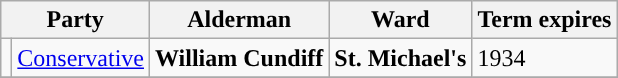<table class="wikitable">
<tr>
<th colspan="2">Party</th>
<th>Alderman</th>
<th>Ward</th>
<th>Term expires</th>
</tr>
<tr>
<td style="background-color:"></td>
<td><a href='#'>Conservative</a></td>
<td><strong>William Cundiff</strong></td>
<td><strong>St. Michael's</strong></td>
<td>1934</td>
</tr>
<tr>
</tr>
</table>
